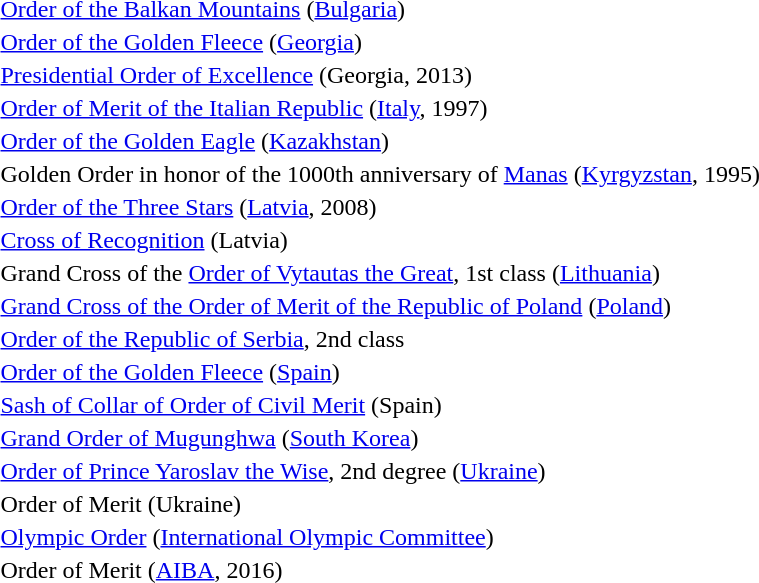<table>
<tr>
<td></td>
<td><a href='#'>Order of the Balkan Mountains</a> (<a href='#'>Bulgaria</a>)</td>
</tr>
<tr>
<td></td>
<td><a href='#'>Order of the Golden Fleece</a> (<a href='#'>Georgia</a>)</td>
</tr>
<tr>
<td></td>
<td><a href='#'>Presidential Order of Excellence</a> (Georgia, 2013)</td>
</tr>
<tr>
<td></td>
<td><a href='#'>Order of Merit of the Italian Republic</a> (<a href='#'>Italy</a>, 1997)</td>
</tr>
<tr>
<td></td>
<td><a href='#'>Order of the Golden Eagle</a> (<a href='#'>Kazakhstan</a>)</td>
</tr>
<tr>
<td></td>
<td>Golden Order in honor of the 1000th anniversary of <a href='#'>Manas</a> (<a href='#'>Kyrgyzstan</a>, 1995)</td>
</tr>
<tr>
<td></td>
<td><a href='#'>Order of the Three Stars</a> (<a href='#'>Latvia</a>, 2008)</td>
</tr>
<tr>
<td></td>
<td><a href='#'>Cross of Recognition</a> (Latvia)</td>
</tr>
<tr>
<td></td>
<td>Grand Cross of the <a href='#'>Order of Vytautas the Great</a>, 1st class (<a href='#'>Lithuania</a>)</td>
</tr>
<tr>
<td></td>
<td><a href='#'>Grand Cross of the Order of Merit of the Republic of Poland</a> (<a href='#'>Poland</a>)</td>
</tr>
<tr>
<td></td>
<td><a href='#'>Order of the Republic of Serbia</a>, 2nd class</td>
</tr>
<tr>
<td></td>
<td><a href='#'>Order of the Golden Fleece</a> (<a href='#'>Spain</a>)</td>
</tr>
<tr>
<td></td>
<td><a href='#'>Sash of Collar of Order of Civil Merit</a> (Spain)</td>
</tr>
<tr>
<td></td>
<td><a href='#'>Grand Order of Mugunghwa</a> (<a href='#'>South Korea</a>)</td>
</tr>
<tr>
<td></td>
<td><a href='#'>Order of Prince Yaroslav the Wise</a>, 2nd degree (<a href='#'>Ukraine</a>)</td>
</tr>
<tr>
<td></td>
<td>Order of Merit (Ukraine)</td>
</tr>
<tr>
<td></td>
<td><a href='#'>Olympic Order</a> (<a href='#'>International Olympic Committee</a>)</td>
</tr>
<tr>
<td></td>
<td>Order of Merit (<a href='#'>AIBA</a>, 2016)</td>
</tr>
<tr>
</tr>
</table>
